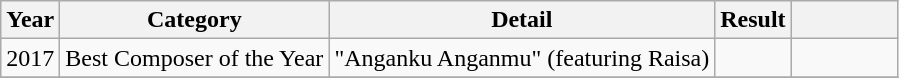<table class="wikitable">
<tr>
<th>Year</th>
<th>Category</th>
<th>Detail</th>
<th>Result</th>
<th scope="col" style="width:4em;"></th>
</tr>
<tr>
<td align="center" rowspan="1">2017</td>
<td>Best Composer of the Year</td>
<td>"Anganku Anganmu" (featuring Raisa)</td>
<td></td>
<td rowspan="1" scope="row" style="text-align:center"></td>
</tr>
<tr>
</tr>
</table>
